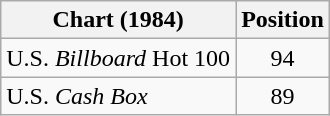<table class="wikitable sortable">
<tr>
<th>Chart (1984)</th>
<th>Position</th>
</tr>
<tr>
<td>U.S. <em>Billboard</em> Hot 100</td>
<td style="text-align:center;">94</td>
</tr>
<tr>
<td>U.S. <em>Cash Box</em></td>
<td style="text-align:center;">89</td>
</tr>
</table>
